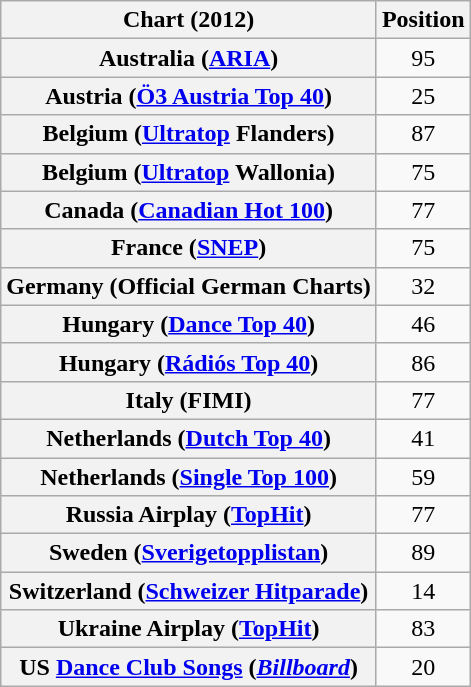<table class="wikitable plainrowheaders sortable">
<tr>
<th scope="col">Chart (2012)</th>
<th scope="col">Position</th>
</tr>
<tr>
<th scope="row">Australia (<a href='#'>ARIA</a>)</th>
<td style="text-align:center;">95</td>
</tr>
<tr>
<th scope="row">Austria (<a href='#'>Ö3 Austria Top 40</a>)</th>
<td style="text-align:center;">25</td>
</tr>
<tr>
<th scope="row">Belgium (<a href='#'>Ultratop</a> Flanders)</th>
<td style="text-align:center;">87</td>
</tr>
<tr>
<th scope="row">Belgium (<a href='#'>Ultratop</a> Wallonia)</th>
<td style="text-align:center;">75</td>
</tr>
<tr>
<th scope="row">Canada (<a href='#'>Canadian Hot 100</a>)</th>
<td style="text-align:center;">77</td>
</tr>
<tr>
<th scope="row">France (<a href='#'>SNEP</a>)</th>
<td style="text-align:center;">75</td>
</tr>
<tr>
<th scope="row">Germany (Official German Charts)</th>
<td style="text-align:center;">32</td>
</tr>
<tr>
<th scope="row">Hungary (<a href='#'>Dance Top 40</a>)</th>
<td style="text-align:center;">46</td>
</tr>
<tr>
<th scope="row">Hungary (<a href='#'>Rádiós Top 40</a>)</th>
<td style="text-align:center;">86</td>
</tr>
<tr>
<th scope="row">Italy (FIMI)</th>
<td style="text-align:center;">77</td>
</tr>
<tr>
<th scope="row">Netherlands (<a href='#'>Dutch Top 40</a>)</th>
<td style="text-align:center;">41</td>
</tr>
<tr>
<th scope="row">Netherlands (<a href='#'>Single Top 100</a>)</th>
<td style="text-align:center;">59</td>
</tr>
<tr>
<th scope="row">Russia Airplay (<a href='#'>TopHit</a>)</th>
<td style="text-align:center;">77</td>
</tr>
<tr>
<th scope="row">Sweden (<a href='#'>Sverigetopplistan</a>)</th>
<td style="text-align:center;">89</td>
</tr>
<tr>
<th scope="row">Switzerland (<a href='#'>Schweizer Hitparade</a>)</th>
<td style="text-align:center;">14</td>
</tr>
<tr>
<th scope="row">Ukraine Airplay (<a href='#'>TopHit</a>)</th>
<td style="text-align:center;">83</td>
</tr>
<tr>
<th scope="row">US <a href='#'>Dance Club Songs</a> (<em><a href='#'>Billboard</a></em>)</th>
<td style="text-align:center;">20</td>
</tr>
</table>
